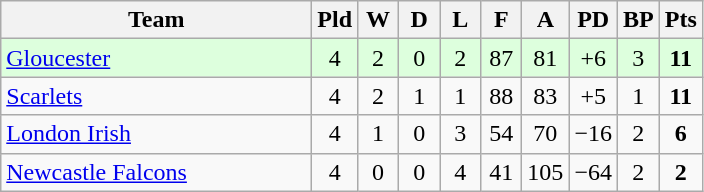<table class="wikitable" style="text-align:center">
<tr>
<th width="200">Team</th>
<th width="20">Pld</th>
<th width="20">W</th>
<th width="20">D</th>
<th width="20">L</th>
<th width="20">F</th>
<th width="20">A</th>
<th width="20">PD</th>
<th width="20">BP</th>
<th width="20">Pts</th>
</tr>
<tr bgcolor="ddffdd">
<td align=left><a href='#'>Gloucester</a></td>
<td>4</td>
<td>2</td>
<td>0</td>
<td>2</td>
<td>87</td>
<td>81</td>
<td>+6</td>
<td>3</td>
<td><strong>11</strong></td>
</tr>
<tr>
<td align=left><a href='#'>Scarlets</a></td>
<td>4</td>
<td>2</td>
<td>1</td>
<td>1</td>
<td>88</td>
<td>83</td>
<td>+5</td>
<td>1</td>
<td><strong>11</strong></td>
</tr>
<tr>
<td align=left><a href='#'>London Irish</a></td>
<td>4</td>
<td>1</td>
<td>0</td>
<td>3</td>
<td>54</td>
<td>70</td>
<td>−16</td>
<td>2</td>
<td><strong>6</strong></td>
</tr>
<tr>
<td align=left><a href='#'>Newcastle Falcons</a></td>
<td>4</td>
<td>0</td>
<td>0</td>
<td>4</td>
<td>41</td>
<td>105</td>
<td>−64</td>
<td>2</td>
<td><strong>2</strong></td>
</tr>
</table>
